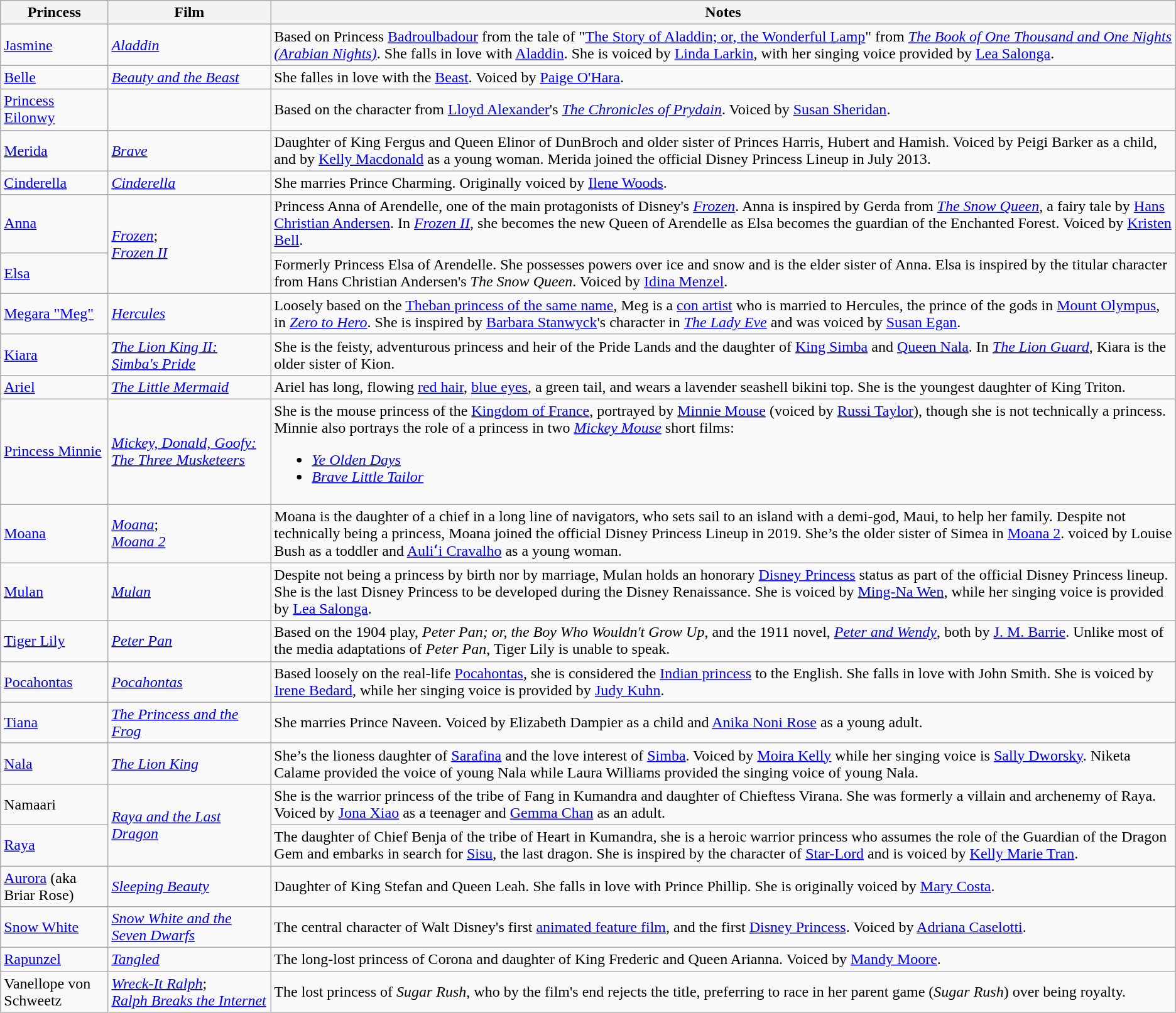<table class="wikitable sortable">
<tr>
<th>Princess</th>
<th>Film</th>
<th class="unsortable">Notes</th>
</tr>
<tr>
<td><a href='#'>Jasmine</a></td>
<td><em><a href='#'>Aladdin</a></em></td>
<td>Based on Princess <a href='#'>Badroulbadour</a> from the tale of "<a href='#'>The Story of Aladdin; or, the Wonderful Lamp</a>" from <em><a href='#'>The Book of One Thousand and One Nights (Arabian Nights)</a></em>. She falls in love with <a href='#'>Aladdin</a>. She is voiced by <a href='#'>Linda Larkin</a>, with her singing voice provided by <a href='#'>Lea Salonga</a>.</td>
</tr>
<tr>
<td><a href='#'>Belle</a></td>
<td><em><a href='#'>Beauty and the Beast</a></em></td>
<td>She falles in love with the <a href='#'>Beast</a>. Voiced by <a href='#'>Paige O'Hara</a>.</td>
</tr>
<tr>
<td><a href='#'>Princess Eilonwy</a></td>
<td><em></em></td>
<td>Based on the character from <a href='#'>Lloyd Alexander</a>'s <em><a href='#'>The Chronicles of Prydain</a></em>. Voiced by <a href='#'>Susan Sheridan</a>.</td>
</tr>
<tr>
<td><a href='#'>Merida</a></td>
<td><em><a href='#'>Brave</a></em></td>
<td>Daughter of King Fergus and Queen Elinor of DunBroch and older sister of Princes Harris, Hubert and Hamish. Voiced by Peigi Barker as a child, and by <a href='#'>Kelly Macdonald</a> as a young woman. Merida joined the official Disney Princess Lineup in July 2013.</td>
</tr>
<tr>
<td><a href='#'>Cinderella</a></td>
<td><em><a href='#'>Cinderella</a></em></td>
<td>She marries Prince Charming. Originally voiced by <a href='#'>Ilene Woods</a>.</td>
</tr>
<tr>
<td><a href='#'>Anna</a></td>
<td rowspan="2"><em><a href='#'>Frozen</a></em>; <br> <em><a href='#'>Frozen II</a></em></td>
<td>Princess Anna of Arendelle, one of the main protagonists of Disney's <em><a href='#'>Frozen</a></em>. Anna is inspired by Gerda from <em><a href='#'>The Snow Queen</a></em>, a fairy tale by <a href='#'>Hans Christian Andersen</a>. In <em><a href='#'>Frozen II</a>,</em> she becomes the new Queen of Arendelle as Elsa becomes the guardian of the Enchanted Forest. Voiced by <a href='#'>Kristen Bell</a>.</td>
</tr>
<tr>
<td><a href='#'>Elsa</a></td>
<td>Formerly Princess Elsa of Arendelle. She possesses powers over ice and snow and is the elder sister of Anna. Elsa is inspired by the titular character from Hans Christian Andersen's <em>The Snow Queen</em>. Voiced by <a href='#'>Idina Menzel</a>.</td>
</tr>
<tr>
<td><a href='#'>Megara "Meg"</a></td>
<td><em><a href='#'>Hercules</a></em></td>
<td>Loosely based on the <a href='#'>Theban princess of the same name</a>, Meg is a <a href='#'>con artist</a> who is married to Hercules, the prince of the gods in <a href='#'>Mount Olympus</a>, in <em><a href='#'>Zero to Hero</a></em>. She is inspired by <a href='#'>Barbara Stanwyck</a>'s character in <em><a href='#'>The Lady Eve</a></em> and was voiced by <a href='#'>Susan Egan</a>.</td>
</tr>
<tr>
<td><a href='#'>Kiara</a></td>
<td><em><a href='#'>The Lion King II: Simba's Pride</a></em></td>
<td>She is the feisty, adventurous princess and heir of the Pride Lands and the daughter of <a href='#'>King Simba</a> and <a href='#'>Queen Nala</a>. In <em><a href='#'>The Lion Guard</a></em>, Kiara is the older sister of Kion.</td>
</tr>
<tr>
<td><a href='#'>Ariel</a></td>
<td><em><a href='#'>The Little Mermaid</a></em></td>
<td>Ariel has long, flowing <a href='#'>red hair</a>, <a href='#'>blue eyes</a>, a green tail, and wears a lavender seashell bikini top. She is the youngest daughter of King Triton.</td>
</tr>
<tr>
<td><a href='#'>Princess Minnie</a></td>
<td><em><a href='#'>Mickey, Donald, Goofy: The Three Musketeers</a></em></td>
<td>She is the mouse princess of the <a href='#'>Kingdom of France</a>, portrayed by <a href='#'>Minnie Mouse</a> (voiced by <a href='#'>Russi Taylor</a>), though she is not technically a princess.<br>Minnie also portrays the role of a princess in two <em><a href='#'>Mickey Mouse</a></em> short films:<ul><li><em><a href='#'>Ye Olden Days</a></em></li><li><em><a href='#'>Brave Little Tailor</a></em></li></ul></td>
</tr>
<tr>
<td><a href='#'>Moana</a></td>
<td><em><a href='#'>Moana</a></em>; <br> <em><a href='#'>Moana 2</a></em></td>
<td>Moana is the daughter of a chief in a long line of navigators, who sets sail to an island with a demi-god, Maui, to help her family. Despite not technically being a princess, Moana joined the official Disney Princess Lineup in 2019. She’s the older sister of Simea in <a href='#'>Moana 2</a>. voiced by Louise Bush as a toddler and <a href='#'>Auliʻi Cravalho</a> as a young woman.</td>
</tr>
<tr>
<td><a href='#'>Mulan</a></td>
<td><em><a href='#'>Mulan</a></em></td>
<td>Despite not being a princess by birth nor by marriage, Mulan holds an honorary <a href='#'>Disney Princess</a> status as part of the official Disney Princess lineup. She is the last Disney Princess to be developed during the Disney Renaissance. She is voiced by <a href='#'>Ming-Na Wen</a>, while her singing voice is provided by <a href='#'>Lea Salonga</a>.</td>
</tr>
<tr>
<td><a href='#'>Tiger Lily</a></td>
<td><em><a href='#'>Peter Pan</a></em></td>
<td>Based on the 1904 play, <em>Peter Pan; or, the Boy Who Wouldn't Grow Up</em>, and the 1911 novel, <em><a href='#'>Peter and Wendy</a></em>, both by <a href='#'>J. M. Barrie</a>. Unlike most of the media adaptations of <em>Peter Pan</em>, Tiger Lily is unable to speak.</td>
</tr>
<tr>
<td><a href='#'>Pocahontas</a></td>
<td><em><a href='#'>Pocahontas</a></em></td>
<td>Based loosely on the real-life <a href='#'>Pocahontas</a>, she is considered the <a href='#'>Indian princess</a> to the English. She falls in love with John Smith. She is voiced by <a href='#'>Irene Bedard</a>, while her singing voice is provided by <a href='#'>Judy Kuhn</a>.</td>
</tr>
<tr>
<td><a href='#'>Tiana</a></td>
<td><em><a href='#'>The Princess and the Frog</a></em></td>
<td>She marries Prince Naveen. Voiced by Elizabeth Dampier as a child and <a href='#'>Anika Noni Rose</a> as a young adult.</td>
</tr>
<tr>
<td><a href='#'>Nala</a></td>
<td><em><a href='#'>The Lion King</a></em></td>
<td>She’s the lioness daughter of <a href='#'>Sarafina</a> and the love interest of <a href='#'>Simba</a>. Voiced by <a href='#'>Moira Kelly</a> while her singing voice is <a href='#'>Sally Dworsky</a>. Niketa Calame provided the voice of young Nala while Laura Williams provided the singing voice of young Nala.</td>
</tr>
<tr>
<td>Namaari</td>
<td rowspan="2"><em><a href='#'>Raya and the Last Dragon</a></em></td>
<td>She is the warrior princess of the tribe of Fang in Kumandra and daughter of Chieftess Virana. She was formerly a villain and archenemy of Raya. Voiced by <a href='#'>Jona Xiao</a> as a teenager and <a href='#'>Gemma Chan</a> as an adult.</td>
</tr>
<tr>
<td><a href='#'>Raya</a></td>
<td>The daughter of Chief Benja of the tribe of Heart in Kumandra, she is a heroic warrior princess who assumes the role of the Guardian of the Dragon Gem and embarks in search for <a href='#'>Sisu</a>, the last dragon. She is inspired by the character of <a href='#'>Star-Lord</a> and is voiced by <a href='#'>Kelly Marie Tran</a>.</td>
</tr>
<tr>
<td><a href='#'>Aurora</a> (aka Briar Rose)</td>
<td><em><a href='#'>Sleeping Beauty</a></em></td>
<td>Daughter of King Stefan and Queen Leah. She falls in love with Prince Phillip. She is originally voiced by <a href='#'>Mary Costa</a>.</td>
</tr>
<tr>
<td><a href='#'>Snow White</a></td>
<td><em><a href='#'>Snow White and the Seven Dwarfs</a></em></td>
<td>The central character of Walt Disney's first <a href='#'>animated feature film</a>, and the first <a href='#'>Disney Princess</a>. Voiced by <a href='#'>Adriana Caselotti</a>.</td>
</tr>
<tr>
<td><a href='#'>Rapunzel</a></td>
<td><em><a href='#'>Tangled</a></em></td>
<td>The long-lost princess of Corona and daughter of King Frederic and Queen Arianna. Voiced by <a href='#'>Mandy Moore</a>.</td>
</tr>
<tr>
<td>Vanellope von Schweetz</td>
<td><em><a href='#'>Wreck-It Ralph</a></em>; <br> <em><a href='#'>Ralph Breaks the Internet</a></em></td>
<td>The lost princess of <em>Sugar Rush</em>, who by the film's end rejects the title, preferring to race in her parent game (<em>Sugar Rush</em>) over being royalty.</td>
</tr>
</table>
